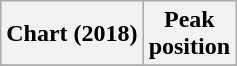<table class="wikitable sortable plainrowheaders" style="text-align:center">
<tr>
<th scope="col">Chart (2018)</th>
<th scope="col">Peak<br> position</th>
</tr>
<tr>
</tr>
</table>
